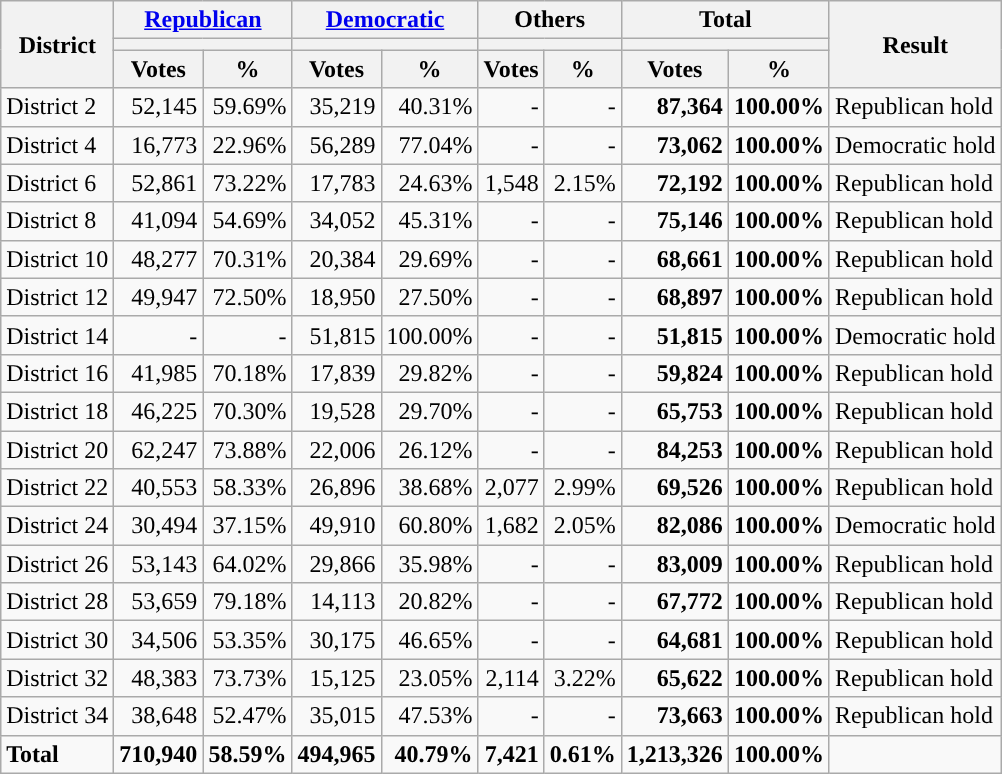<table class="wikitable plainrowheaders sortable" style="font-size:100%; text-align:right;">
<tr>
<th rowspan="3" scope="col">District</th>
<th colspan="2" scope="col"><a href='#'>Republican</a></th>
<th colspan="2" scope="col"><a href='#'>Democratic</a></th>
<th colspan="2" scope="col">Others</th>
<th colspan="2" scope="col">Total</th>
<th rowspan="3" scope="col">Result</th>
</tr>
<tr>
<th colspan="2" scope="col" style="background:"></th>
<th colspan="2" scope="col" style="background:"></th>
<th colspan="2" scope="col"></th>
<th colspan="2" scope="col"></th>
</tr>
<tr>
<th data-sort-type="number" scope="col">Votes</th>
<th data-sort-type="number" scope="col">%</th>
<th data-sort-type="number" scope="col">Votes</th>
<th data-sort-type="number" scope="col">%</th>
<th data-sort-type="number" scope="col">Votes</th>
<th data-sort-type="number" scope="col">%</th>
<th data-sort-type="number" scope="col">Votes</th>
<th data-sort-type="number" scope="col">%</th>
</tr>
<tr>
<td align="left">District 2</td>
<td>52,145</td>
<td>59.69%</td>
<td>35,219</td>
<td>40.31%</td>
<td>-</td>
<td>-</td>
<td><strong>87,364</strong></td>
<td><strong>100.00%</strong></td>
<td align="left">Republican hold</td>
</tr>
<tr>
<td align="left">District 4</td>
<td>16,773</td>
<td>22.96%</td>
<td>56,289</td>
<td>77.04%</td>
<td>-</td>
<td>-</td>
<td><strong>73,062</strong></td>
<td><strong>100.00%</strong></td>
<td align="left">Democratic hold</td>
</tr>
<tr>
<td align="left">District 6</td>
<td>52,861</td>
<td>73.22%</td>
<td>17,783</td>
<td>24.63%</td>
<td>1,548</td>
<td>2.15%</td>
<td><strong>72,192</strong></td>
<td><strong>100.00%</strong></td>
<td align="left">Republican hold</td>
</tr>
<tr>
<td align="left">District 8</td>
<td>41,094</td>
<td>54.69%</td>
<td>34,052</td>
<td>45.31%</td>
<td>-</td>
<td>-</td>
<td><strong>75,146</strong></td>
<td><strong>100.00%</strong></td>
<td align="left">Republican hold</td>
</tr>
<tr>
<td align="left">District 10</td>
<td>48,277</td>
<td>70.31%</td>
<td>20,384</td>
<td>29.69%</td>
<td>-</td>
<td>-</td>
<td><strong>68,661</strong></td>
<td><strong>100.00%</strong></td>
<td align="left">Republican hold</td>
</tr>
<tr>
<td align="left">District 12</td>
<td>49,947</td>
<td>72.50%</td>
<td>18,950</td>
<td>27.50%</td>
<td>-</td>
<td>-</td>
<td><strong>68,897</strong></td>
<td><strong>100.00%</strong></td>
<td align="left">Republican hold</td>
</tr>
<tr>
<td align="left">District 14</td>
<td>-</td>
<td>-</td>
<td>51,815</td>
<td>100.00%</td>
<td>-</td>
<td>-</td>
<td><strong>51,815</strong></td>
<td><strong>100.00%</strong></td>
<td align="left">Democratic hold</td>
</tr>
<tr>
<td align="left">District 16</td>
<td>41,985</td>
<td>70.18%</td>
<td>17,839</td>
<td>29.82%</td>
<td>-</td>
<td>-</td>
<td><strong>59,824</strong></td>
<td><strong>100.00%</strong></td>
<td align="left">Republican hold</td>
</tr>
<tr>
<td align="left">District 18</td>
<td>46,225</td>
<td>70.30%</td>
<td>19,528</td>
<td>29.70%</td>
<td>-</td>
<td>-</td>
<td><strong>65,753</strong></td>
<td><strong>100.00%</strong></td>
<td align="left">Republican hold</td>
</tr>
<tr>
<td align="left">District 20</td>
<td>62,247</td>
<td>73.88%</td>
<td>22,006</td>
<td>26.12%</td>
<td>-</td>
<td>-</td>
<td><strong>84,253</strong></td>
<td><strong>100.00%</strong></td>
<td align="left">Republican hold</td>
</tr>
<tr>
<td align="left">District 22</td>
<td>40,553</td>
<td>58.33%</td>
<td>26,896</td>
<td>38.68%</td>
<td>2,077</td>
<td>2.99%</td>
<td><strong>69,526</strong></td>
<td><strong>100.00%</strong></td>
<td align="left">Republican hold</td>
</tr>
<tr>
<td align="left">District 24</td>
<td>30,494</td>
<td>37.15%</td>
<td>49,910</td>
<td>60.80%</td>
<td>1,682</td>
<td>2.05%</td>
<td><strong>82,086</strong></td>
<td><strong>100.00%</strong></td>
<td align="left">Democratic hold</td>
</tr>
<tr>
<td align="left">District 26</td>
<td>53,143</td>
<td>64.02%</td>
<td>29,866</td>
<td>35.98%</td>
<td>-</td>
<td>-</td>
<td><strong>83,009</strong></td>
<td><strong>100.00%</strong></td>
<td align="left">Republican hold</td>
</tr>
<tr>
<td align="left">District 28</td>
<td>53,659</td>
<td>79.18%</td>
<td>14,113</td>
<td>20.82%</td>
<td>-</td>
<td>-</td>
<td><strong>67,772</strong></td>
<td><strong>100.00%</strong></td>
<td align="left">Republican hold</td>
</tr>
<tr>
<td align="left">District 30</td>
<td>34,506</td>
<td>53.35%</td>
<td>30,175</td>
<td>46.65%</td>
<td>-</td>
<td>-</td>
<td><strong>64,681</strong></td>
<td><strong>100.00%</strong></td>
<td align="left">Republican hold</td>
</tr>
<tr>
<td align="left">District 32</td>
<td>48,383</td>
<td>73.73%</td>
<td>15,125</td>
<td>23.05%</td>
<td>2,114</td>
<td>3.22%</td>
<td><strong>65,622</strong></td>
<td><strong>100.00%</strong></td>
<td align="left">Republican hold</td>
</tr>
<tr>
<td align="left">District 34</td>
<td>38,648</td>
<td>52.47%</td>
<td>35,015</td>
<td>47.53%</td>
<td>-</td>
<td>-</td>
<td><strong>73,663</strong></td>
<td><strong>100.00%</strong></td>
<td align="left">Republican hold</td>
</tr>
<tr class="sortbottom" style="font-weight:bold">
<td align="left">Total</td>
<td>710,940</td>
<td>58.59%</td>
<td>494,965</td>
<td>40.79%</td>
<td>7,421</td>
<td>0.61%</td>
<td>1,213,326</td>
<td>100.00%</td>
<td></td>
</tr>
</table>
